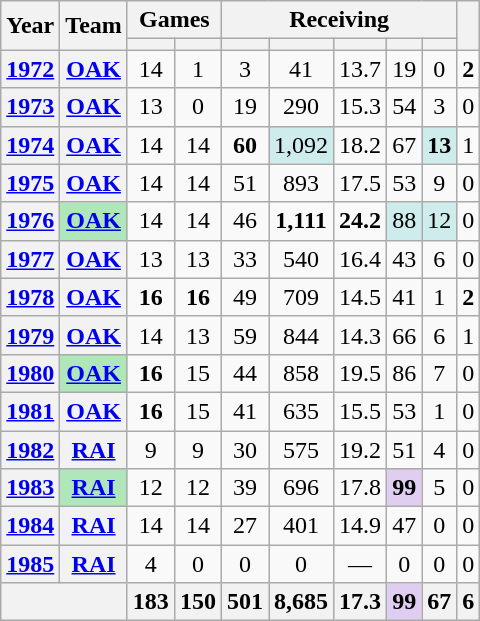<table class="wikitable" style="text-align:center;">
<tr>
<th rowspan="2">Year</th>
<th rowspan="2">Team</th>
<th colspan="2">Games</th>
<th colspan="5">Receiving</th>
<th rowspan="2"></th>
</tr>
<tr>
<th></th>
<th></th>
<th></th>
<th></th>
<th></th>
<th></th>
<th></th>
</tr>
<tr>
<th><a href='#'>1972</a></th>
<th><a href='#'>OAK</a></th>
<td>14</td>
<td>1</td>
<td>3</td>
<td>41</td>
<td>13.7</td>
<td>19</td>
<td>0</td>
<td><strong>2</strong></td>
</tr>
<tr>
<th><a href='#'>1973</a></th>
<th><a href='#'>OAK</a></th>
<td>13</td>
<td>0</td>
<td>19</td>
<td>290</td>
<td>15.3</td>
<td>54</td>
<td>3</td>
<td>0</td>
</tr>
<tr>
<th><a href='#'>1974</a></th>
<th><a href='#'>OAK</a></th>
<td>14</td>
<td>14</td>
<td><strong>60</strong></td>
<td style="background:#cfecec;">1,092</td>
<td>18.2</td>
<td>67</td>
<td style="background:#cfecec;"><strong>13</strong></td>
<td>1</td>
</tr>
<tr>
<th><a href='#'>1975</a></th>
<th><a href='#'>OAK</a></th>
<td>14</td>
<td>14</td>
<td>51</td>
<td>893</td>
<td>17.5</td>
<td>53</td>
<td>9</td>
<td>0</td>
</tr>
<tr>
<th><a href='#'>1976</a></th>
<th style="background:#afe6ba;"><a href='#'>OAK</a></th>
<td>14</td>
<td>14</td>
<td>46</td>
<td><strong>1,111</strong></td>
<td><strong>24.2</strong></td>
<td style="background:#cfecec;">88</td>
<td style="background:#cfecec;">12</td>
<td>0</td>
</tr>
<tr>
<th><a href='#'>1977</a></th>
<th><a href='#'>OAK</a></th>
<td>13</td>
<td>13</td>
<td>33</td>
<td>540</td>
<td>16.4</td>
<td>43</td>
<td>6</td>
<td>0</td>
</tr>
<tr>
<th><a href='#'>1978</a></th>
<th><a href='#'>OAK</a></th>
<td><strong>16</strong></td>
<td><strong>16</strong></td>
<td>49</td>
<td>709</td>
<td>14.5</td>
<td>41</td>
<td>1</td>
<td><strong>2</strong></td>
</tr>
<tr>
<th><a href='#'>1979</a></th>
<th><a href='#'>OAK</a></th>
<td>14</td>
<td>13</td>
<td>59</td>
<td>844</td>
<td>14.3</td>
<td>66</td>
<td>6</td>
<td>1</td>
</tr>
<tr>
<th><a href='#'>1980</a></th>
<th style="background:#afe6ba;"><a href='#'>OAK</a></th>
<td><strong>16</strong></td>
<td>15</td>
<td>44</td>
<td>858</td>
<td>19.5</td>
<td>86</td>
<td>7</td>
<td>0</td>
</tr>
<tr>
<th><a href='#'>1981</a></th>
<th><a href='#'>OAK</a></th>
<td><strong>16</strong></td>
<td>15</td>
<td>41</td>
<td>635</td>
<td>15.5</td>
<td>53</td>
<td>1</td>
<td>0</td>
</tr>
<tr>
<th><a href='#'>1982</a></th>
<th><a href='#'>RAI</a></th>
<td>9</td>
<td>9</td>
<td>30</td>
<td>575</td>
<td>19.2</td>
<td>51</td>
<td>4</td>
<td>0</td>
</tr>
<tr>
<th><a href='#'>1983</a></th>
<th style="background:#afe6ba;"><a href='#'>RAI</a></th>
<td>12</td>
<td>12</td>
<td>39</td>
<td>696</td>
<td>17.8</td>
<td style="background:#e0cef2;"><strong>99</strong></td>
<td>5</td>
<td>0</td>
</tr>
<tr>
<th><a href='#'>1984</a></th>
<th><a href='#'>RAI</a></th>
<td>14</td>
<td>14</td>
<td>27</td>
<td>401</td>
<td>14.9</td>
<td>47</td>
<td>0</td>
<td>0</td>
</tr>
<tr>
<th><a href='#'>1985</a></th>
<th><a href='#'>RAI</a></th>
<td>4</td>
<td>0</td>
<td>0</td>
<td>0</td>
<td>—</td>
<td>0</td>
<td>0</td>
<td>0</td>
</tr>
<tr>
<th colspan="2"></th>
<th>183</th>
<th>150</th>
<th>501</th>
<th>8,685</th>
<th>17.3</th>
<th style="background:#e0cef2;">99</th>
<th>67</th>
<th>6</th>
</tr>
</table>
